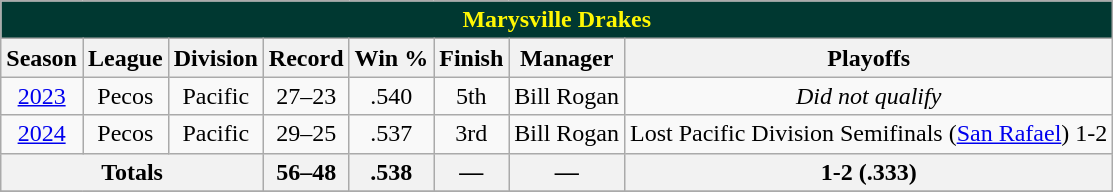<table class="wikitable">
<tr>
<th colspan="8" style="background: #003831;color: #FFF703">Marysville Drakes</th>
</tr>
<tr>
<th>Season</th>
<th>League</th>
<th>Division</th>
<th>Record</th>
<th>Win %</th>
<th>Finish</th>
<th>Manager</th>
<th>Playoffs</th>
</tr>
<tr align="center">
<td><a href='#'>2023</a></td>
<td>Pecos</td>
<td>Pacific</td>
<td>27–23</td>
<td>.540</td>
<td>5th</td>
<td>Bill Rogan</td>
<td><em>Did not qualify</em></td>
</tr>
<tr align="center">
<td><a href='#'>2024</a></td>
<td>Pecos</td>
<td>Pacific</td>
<td>29–25</td>
<td>.537</td>
<td>3rd</td>
<td>Bill Rogan</td>
<td>Lost Pacific Division Semifinals (<a href='#'>San Rafael</a>) 1-2</td>
</tr>
<tr align="center">
<th colspan="3">Totals</th>
<th>56–48</th>
<th>.538</th>
<th>—</th>
<th>—</th>
<th>1-2 (.333)</th>
</tr>
<tr>
</tr>
</table>
